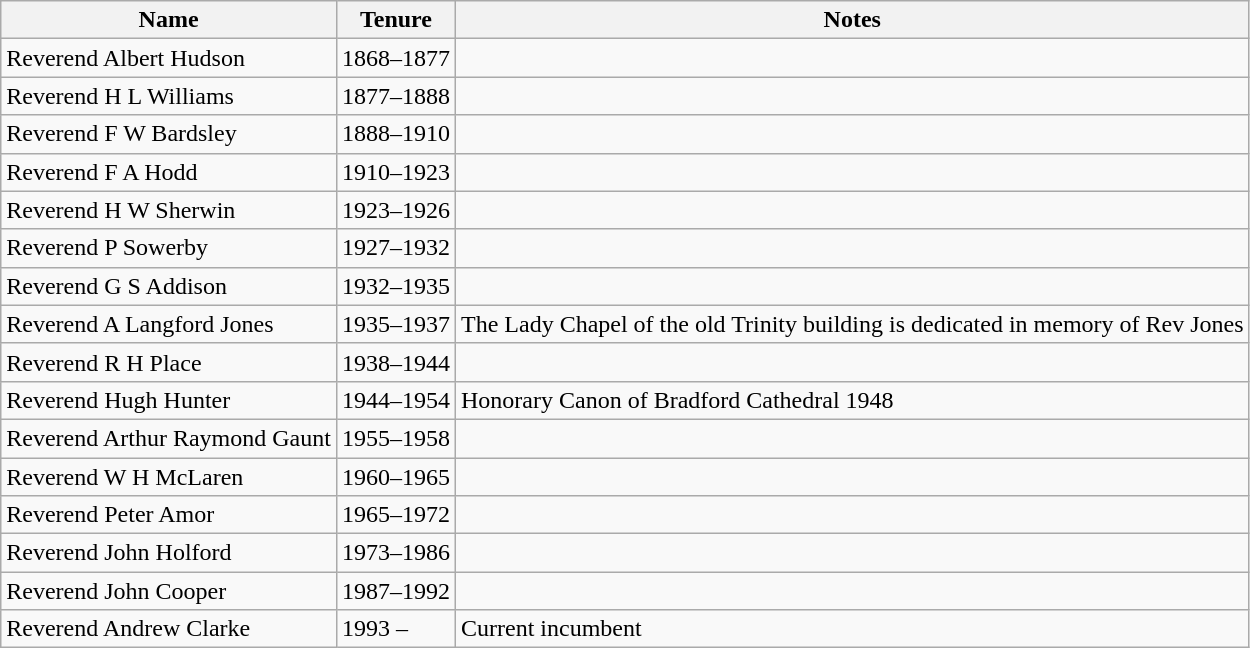<table class="wikitable">
<tr>
<th>Name</th>
<th>Tenure</th>
<th>Notes</th>
</tr>
<tr>
<td>Reverend Albert Hudson</td>
<td>1868–1877</td>
<td></td>
</tr>
<tr>
<td>Reverend H L Williams</td>
<td>1877–1888</td>
<td></td>
</tr>
<tr>
<td>Reverend F W Bardsley</td>
<td>1888–1910</td>
<td></td>
</tr>
<tr>
<td>Reverend F A Hodd</td>
<td>1910–1923</td>
<td></td>
</tr>
<tr>
<td>Reverend H W Sherwin</td>
<td>1923–1926</td>
<td></td>
</tr>
<tr>
<td>Reverend P Sowerby</td>
<td>1927–1932</td>
<td></td>
</tr>
<tr>
<td>Reverend G S Addison</td>
<td>1932–1935</td>
<td></td>
</tr>
<tr>
<td>Reverend A Langford Jones</td>
<td>1935–1937</td>
<td>The Lady Chapel of the old Trinity building is dedicated in memory of Rev Jones</td>
</tr>
<tr>
<td>Reverend R H Place</td>
<td>1938–1944</td>
<td></td>
</tr>
<tr>
<td>Reverend Hugh Hunter</td>
<td>1944–1954</td>
<td>Honorary Canon of Bradford Cathedral 1948</td>
</tr>
<tr>
<td>Reverend Arthur Raymond Gaunt</td>
<td>1955–1958</td>
<td></td>
</tr>
<tr>
<td>Reverend W H McLaren</td>
<td>1960–1965</td>
<td></td>
</tr>
<tr>
<td>Reverend Peter Amor</td>
<td>1965–1972</td>
<td></td>
</tr>
<tr>
<td>Reverend John Holford</td>
<td>1973–1986</td>
<td></td>
</tr>
<tr>
<td>Reverend John Cooper</td>
<td>1987–1992</td>
<td></td>
</tr>
<tr>
<td>Reverend Andrew Clarke</td>
<td>1993 –</td>
<td>Current incumbent</td>
</tr>
</table>
